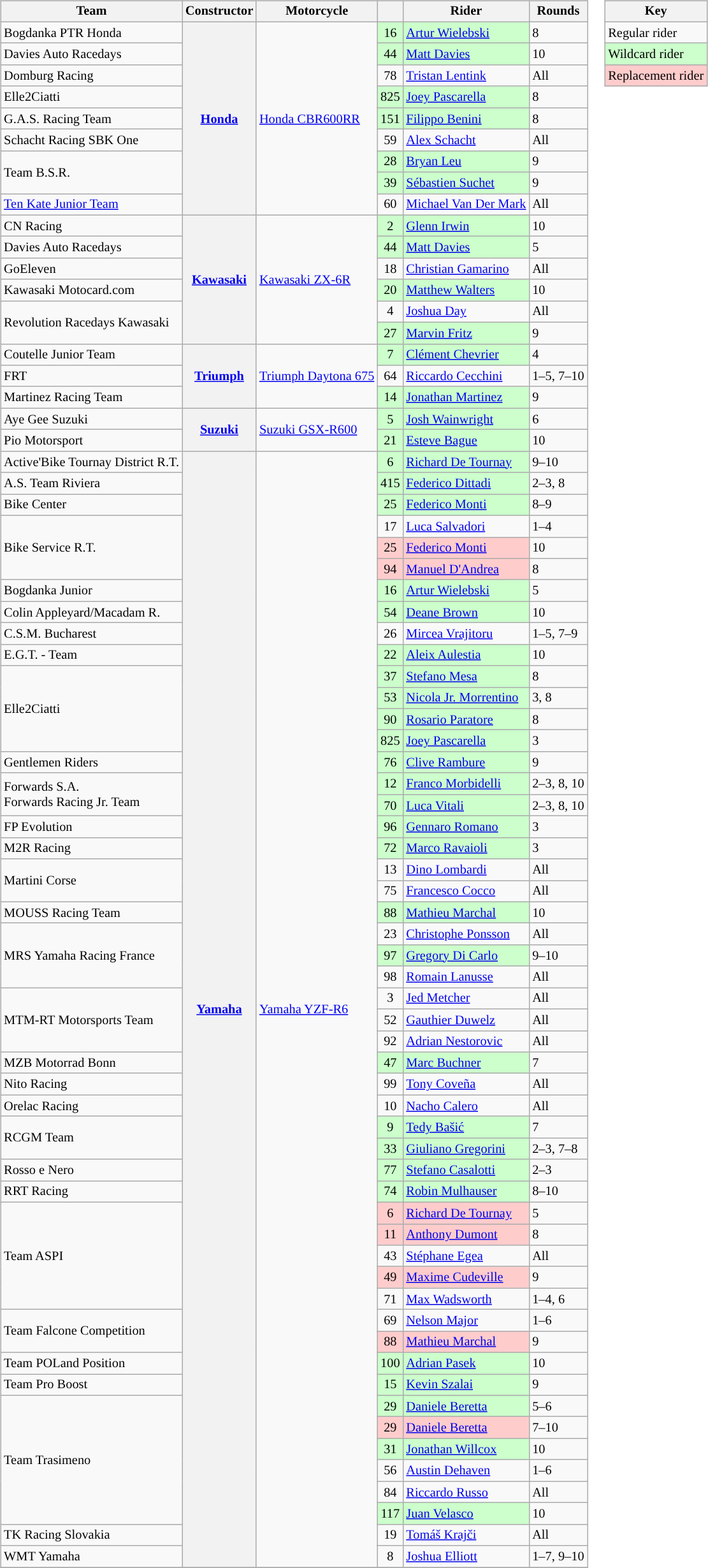<table>
<tr>
<td><br><table class="wikitable" style="font-size: 85%">
<tr>
<th>Team</th>
<th>Constructor</th>
<th>Motorcycle</th>
<th></th>
<th>Rider</th>
<th>Rounds</th>
</tr>
<tr>
<td>Bogdanka PTR Honda</td>
<th rowspan="9"><a href='#'>Honda</a></th>
<td rowspan="9"><a href='#'>Honda CBR600RR</a></td>
<td style="background:#ccffcc;" align="center">16</td>
<td style="background:#ccffcc;"nowrap> <a href='#'>Artur Wielebski</a></td>
<td>8</td>
</tr>
<tr>
<td>Davies Auto Racedays</td>
<td style="background:#ccffcc;" align="center">44</td>
<td style="background:#ccffcc;"nowrap> <a href='#'>Matt Davies</a></td>
<td>10</td>
</tr>
<tr>
<td>Domburg Racing</td>
<td align="center">78</td>
<td> <a href='#'>Tristan Lentink</a></td>
<td>All</td>
</tr>
<tr>
<td>Elle2Ciatti</td>
<td style="background:#ccffcc;" align="center">825</td>
<td style="background:#ccffcc;"nowrap> <a href='#'>Joey Pascarella</a></td>
<td>8</td>
</tr>
<tr>
<td>G.A.S. Racing Team</td>
<td style="background:#ccffcc;" align="center">151</td>
<td style="background:#ccffcc;"nowrap> <a href='#'>Filippo Benini</a></td>
<td>8</td>
</tr>
<tr>
<td>Schacht Racing SBK One</td>
<td align="center">59</td>
<td> <a href='#'>Alex Schacht</a></td>
<td>All</td>
</tr>
<tr>
<td rowspan="2">Team B.S.R.</td>
<td style="background:#ccffcc;" align="center">28</td>
<td style="background:#ccffcc;"nowrap> <a href='#'>Bryan Leu</a></td>
<td>9</td>
</tr>
<tr>
<td style="background:#ccffcc;" align="center">39</td>
<td style="background:#ccffcc;"nowrap> <a href='#'>Sébastien Suchet</a></td>
<td>9</td>
</tr>
<tr>
<td><a href='#'>Ten Kate Junior Team</a></td>
<td align="center">60</td>
<td> <a href='#'>Michael Van Der Mark</a></td>
<td>All</td>
</tr>
<tr>
<td>CN Racing</td>
<th rowspan="6"><a href='#'>Kawasaki</a></th>
<td rowspan="6"><a href='#'>Kawasaki ZX-6R</a></td>
<td style="background:#ccffcc;" align="center">2</td>
<td style='background:#ccffcc;"nowrap'> <a href='#'>Glenn Irwin</a></td>
<td>10</td>
</tr>
<tr>
<td>Davies Auto Racedays</td>
<td style="background:#ccffcc;" align="center">44</td>
<td style="background:#ccffcc;"nowrap> <a href='#'>Matt Davies</a></td>
<td>5</td>
</tr>
<tr>
<td>GoEleven</td>
<td align="center">18</td>
<td> <a href='#'>Christian Gamarino</a></td>
<td>All</td>
</tr>
<tr>
<td>Kawasaki Motocard.com</td>
<td style="background:#ccffcc;" align="center">20</td>
<td style="background:#ccffcc;"nowrap> <a href='#'>Matthew Walters</a></td>
<td>10</td>
</tr>
<tr>
<td rowspan="2">Revolution Racedays Kawasaki</td>
<td align="center">4</td>
<td> <a href='#'>Joshua Day</a></td>
<td>All</td>
</tr>
<tr>
<td style="background:#ccffcc;" align="center">27</td>
<td style="background:#ccffcc;"nowrap> <a href='#'>Marvin Fritz</a></td>
<td>9</td>
</tr>
<tr>
<td>Coutelle Junior Team</td>
<th rowspan="3"><a href='#'>Triumph</a></th>
<td rowspan="3"><a href='#'>Triumph Daytona 675</a></td>
<td style="background:#ccffcc;" align="center">7</td>
<td style="background:#ccffcc;"nowrap> <a href='#'>Clément Chevrier</a></td>
<td>4</td>
</tr>
<tr>
<td>FRT</td>
<td align="center">64</td>
<td> <a href='#'>Riccardo Cecchini</a></td>
<td>1–5, 7–10</td>
</tr>
<tr>
<td>Martinez Racing Team</td>
<td style="background:#ccffcc;" align="center">14</td>
<td style="background:#ccffcc;"nowrap> <a href='#'>Jonathan Martinez</a></td>
<td>9</td>
</tr>
<tr>
<td>Aye Gee Suzuki</td>
<th rowspan="2"><a href='#'>Suzuki</a></th>
<td rowspan="2"><a href='#'>Suzuki GSX-R600</a></td>
<td style="background:#ccffcc;" align="center">5</td>
<td style="background:#ccffcc;"nowrap> <a href='#'>Josh Wainwright</a></td>
<td>6</td>
</tr>
<tr>
<td>Pio Motorsport</td>
<td style="background:#ccffcc;" align="center">21</td>
<td style="background:#ccffcc;"nowrap> <a href='#'>Esteve Bague</a></td>
<td>10</td>
</tr>
<tr>
<td>Active'Bike Tournay District R.T.</td>
<th rowspan="52"><a href='#'>Yamaha</a></th>
<td rowspan="52"><a href='#'>Yamaha YZF-R6</a></td>
<td style="background:#ccffcc;" align="center">6</td>
<td style="background:#ccffcc;"nowrap> <a href='#'>Richard De Tournay</a></td>
<td>9–10</td>
</tr>
<tr>
<td>A.S. Team Riviera</td>
<td style="background:#ccffcc;" align="center">415</td>
<td style="background:#ccffcc;"nowrap> <a href='#'>Federico Dittadi</a></td>
<td>2–3, 8</td>
</tr>
<tr>
<td>Bike Center</td>
<td style="background:#ccffcc;" align="center">25</td>
<td style="background:#ccffcc;"nowrap> <a href='#'>Federico Monti</a></td>
<td>8–9</td>
</tr>
<tr>
<td rowspan="3">Bike Service R.T.</td>
<td align="center">17</td>
<td> <a href='#'>Luca Salvadori</a></td>
<td>1–4</td>
</tr>
<tr>
<td style="background:#ffcccc;" align="center">25</td>
<td style="background:#ffcccc;"nowrap> <a href='#'>Federico Monti</a></td>
<td>10</td>
</tr>
<tr>
<td style="background:#ffcccc;" align="center">94</td>
<td style="background:#ffcccc;"nowrap> <a href='#'>Manuel D'Andrea</a></td>
<td>8</td>
</tr>
<tr>
<td>Bogdanka Junior</td>
<td style="background:#ccffcc;" align="center">16</td>
<td style="background:#ccffcc;"nowrap> <a href='#'>Artur Wielebski</a></td>
<td>5</td>
</tr>
<tr>
<td>Colin Appleyard/Macadam R.</td>
<td style="background:#ccffcc;" align="center">54</td>
<td style="background:#ccffcc;"nowrap> <a href='#'>Deane Brown</a></td>
<td>10</td>
</tr>
<tr>
<td>C.S.M. Bucharest</td>
<td align="center">26</td>
<td> <a href='#'>Mircea Vrajitoru</a></td>
<td>1–5, 7–9</td>
</tr>
<tr>
<td>E.G.T. - Team</td>
<td style="background:#ccffcc;" align="center">22</td>
<td style="background:#ccffcc;"nowrap> <a href='#'>Aleix Aulestia</a></td>
<td>10</td>
</tr>
<tr>
<td rowspan="4">Elle2Ciatti</td>
<td style="background:#ccffcc;" align="center">37</td>
<td style="background:#ccffcc;"nowrap> <a href='#'>Stefano Mesa</a></td>
<td>8</td>
</tr>
<tr>
<td style="background:#ccffcc;" align="center">53</td>
<td style="background:#ccffcc;"nowrap> <a href='#'>Nicola Jr. Morrentino</a></td>
<td>3, 8</td>
</tr>
<tr>
<td style="background:#ccffcc;" align="center">90</td>
<td style="background:#ccffcc;"nowrap> <a href='#'>Rosario Paratore</a></td>
<td>8</td>
</tr>
<tr>
<td style="background:#ccffcc;" align="center">825</td>
<td style="background:#ccffcc;"nowrap> <a href='#'>Joey Pascarella</a></td>
<td>3</td>
</tr>
<tr>
<td>Gentlemen Riders</td>
<td style="background:#ccffcc;" align="center">76</td>
<td style="background:#ccffcc;"nowrap> <a href='#'>Clive Rambure</a></td>
<td>9</td>
</tr>
<tr>
<td rowspan="2">Forwards S.A. <br> Forwards Racing Jr. Team</td>
<td style="background:#ccffcc;" align="center">12</td>
<td style="background:#ccffcc;"nowrap> <a href='#'>Franco Morbidelli</a></td>
<td>2–3, 8, 10</td>
</tr>
<tr>
<td style="background:#ccffcc;" align="center">70</td>
<td style="background:#ccffcc;"nowrap> <a href='#'>Luca Vitali</a></td>
<td>2–3, 8, 10</td>
</tr>
<tr>
<td>FP Evolution</td>
<td style="background:#ccffcc;" align="center">96</td>
<td style="background:#ccffcc;"nowrap> <a href='#'>Gennaro Romano</a></td>
<td>3</td>
</tr>
<tr>
<td>M2R Racing</td>
<td style="background:#ccffcc;" align="center">72</td>
<td style="background:#ccffcc;"nowrap> <a href='#'>Marco Ravaioli</a></td>
<td>3</td>
</tr>
<tr>
<td rowspan="2">Martini Corse</td>
<td align="center">13</td>
<td> <a href='#'>Dino Lombardi</a></td>
<td>All</td>
</tr>
<tr>
<td align="center">75</td>
<td> <a href='#'>Francesco Cocco</a></td>
<td>All</td>
</tr>
<tr>
<td>MOUSS Racing Team</td>
<td style="background:#ccffcc;" align="center">88</td>
<td style="background:#ccffcc;"nowrap> <a href='#'>Mathieu Marchal</a></td>
<td>10</td>
</tr>
<tr>
<td rowspan="3">MRS Yamaha Racing France</td>
<td align="center">23</td>
<td> <a href='#'>Christophe Ponsson</a></td>
<td>All</td>
</tr>
<tr>
<td style="background:#ccffcc;" align="center">97</td>
<td style="background:#ccffcc;"nowrap> <a href='#'>Gregory Di Carlo</a></td>
<td>9–10</td>
</tr>
<tr>
<td align="center">98</td>
<td> <a href='#'>Romain Lanusse</a></td>
<td>All</td>
</tr>
<tr>
<td rowspan="3">MTM-RT Motorsports Team</td>
<td align="center">3</td>
<td> <a href='#'>Jed Metcher</a></td>
<td>All</td>
</tr>
<tr>
<td align="center">52</td>
<td> <a href='#'>Gauthier Duwelz</a></td>
<td>All</td>
</tr>
<tr>
<td align="center">92</td>
<td> <a href='#'>Adrian Nestorovic</a></td>
<td>All</td>
</tr>
<tr>
<td>MZB Motorrad Bonn</td>
<td style="background:#ccffcc;" align="center">47</td>
<td style="background:#ccffcc;"nowrap> <a href='#'>Marc Buchner</a></td>
<td>7</td>
</tr>
<tr>
<td>Nito Racing</td>
<td align="center">99</td>
<td> <a href='#'>Tony Coveña</a></td>
<td>All</td>
</tr>
<tr>
<td>Orelac Racing</td>
<td align="center">10</td>
<td> <a href='#'>Nacho Calero</a></td>
<td>All</td>
</tr>
<tr>
<td rowspan="2">RCGM Team</td>
<td style="background:#ccffcc;" align="center">9</td>
<td style="background:#ccffcc;"nowrap> <a href='#'>Tedy Bašić</a></td>
<td>7</td>
</tr>
<tr>
<td style="background:#ccffcc;" align="center">33</td>
<td style="background:#ccffcc;"nowrap> <a href='#'>Giuliano Gregorini</a></td>
<td>2–3, 7–8</td>
</tr>
<tr>
<td>Rosso e Nero</td>
<td style="background:#ccffcc;" align="center">77</td>
<td style="background:#ccffcc;"nowrap> <a href='#'>Stefano Casalotti</a></td>
<td>2–3</td>
</tr>
<tr>
<td>RRT Racing</td>
<td style="background:#ccffcc;" align="center">74</td>
<td style="background:#ccffcc;"nowrap> <a href='#'>Robin Mulhauser</a></td>
<td>8–10</td>
</tr>
<tr>
<td rowspan="5">Team ASPI</td>
<td style="background:#ffcccc;" align="center">6</td>
<td style="background:#ffcccc;"nowrap> <a href='#'>Richard De Tournay</a></td>
<td>5</td>
</tr>
<tr>
<td style="background:#ffcccc;" align="center">11</td>
<td style="background:#ffcccc;"nowrap> <a href='#'>Anthony Dumont</a></td>
<td>8</td>
</tr>
<tr>
<td align="center">43</td>
<td> <a href='#'>Stéphane Egea</a></td>
<td>All</td>
</tr>
<tr>
<td style="background:#ffcccc;" align="center">49</td>
<td style="background:#ffcccc;"nowrap> <a href='#'>Maxime Cudeville</a></td>
<td>9</td>
</tr>
<tr>
<td align="center">71</td>
<td> <a href='#'>Max Wadsworth</a></td>
<td>1–4, 6</td>
</tr>
<tr>
<td rowspan="2">Team Falcone Competition</td>
<td align="center">69</td>
<td> <a href='#'>Nelson Major</a></td>
<td>1–6</td>
</tr>
<tr>
<td style="background:#ffcccc;" align="center">88</td>
<td style="background:#ffcccc;"nowrap> <a href='#'>Mathieu Marchal</a></td>
<td>9</td>
</tr>
<tr>
<td>Team POLand Position</td>
<td style="background:#ccffcc;" align="center">100</td>
<td style="background:#ccffcc;"nowrap> <a href='#'>Adrian Pasek</a></td>
<td>10</td>
</tr>
<tr>
<td>Team Pro Boost</td>
<td style="background:#ccffcc;" align="center">15</td>
<td style="background:#ccffcc;"nowrap> <a href='#'>Kevin Szalai</a></td>
<td>9</td>
</tr>
<tr>
<td rowspan="6">Team Trasimeno</td>
<td style="background:#ccffcc;" align="center">29</td>
<td style="background:#ccffcc;"nowrap> <a href='#'>Daniele Beretta</a></td>
<td>5–6</td>
</tr>
<tr>
<td style="background:#ffcccc;" align="center">29</td>
<td style="background:#ffcccc;"nowrap> <a href='#'>Daniele Beretta</a></td>
<td>7–10</td>
</tr>
<tr>
<td style="background:#ccffcc;" align="center">31</td>
<td style="background:#ccffcc;"nowrap> <a href='#'>Jonathan Willcox</a></td>
<td>10</td>
</tr>
<tr>
<td align="center">56</td>
<td> <a href='#'>Austin Dehaven</a></td>
<td>1–6</td>
</tr>
<tr>
<td align="center">84</td>
<td> <a href='#'>Riccardo Russo</a></td>
<td>All</td>
</tr>
<tr>
<td style="background:#ccffcc;" align="center">117</td>
<td style="background:#ccffcc;"nowrap> <a href='#'>Juan Velasco</a></td>
<td>10</td>
</tr>
<tr>
<td>TK Racing Slovakia</td>
<td align="center">19</td>
<td> <a href='#'>Tomáš Krajči</a></td>
<td>All</td>
</tr>
<tr>
<td>WMT Yamaha</td>
<td align="center">8</td>
<td> <a href='#'>Joshua Elliott</a></td>
<td>1–7, 9–10</td>
</tr>
<tr>
</tr>
</table>
</td>
<td valign=top><br><table class="wikitable" style="font-size: 85%;">
<tr>
<th colspan=2>Key</th>
</tr>
<tr>
<td>Regular rider</td>
</tr>
<tr style="background:#ccffcc;">
<td>Wildcard rider</td>
</tr>
<tr style="background:#ffcccc;">
<td>Replacement rider</td>
</tr>
</table>
</td>
</tr>
</table>
